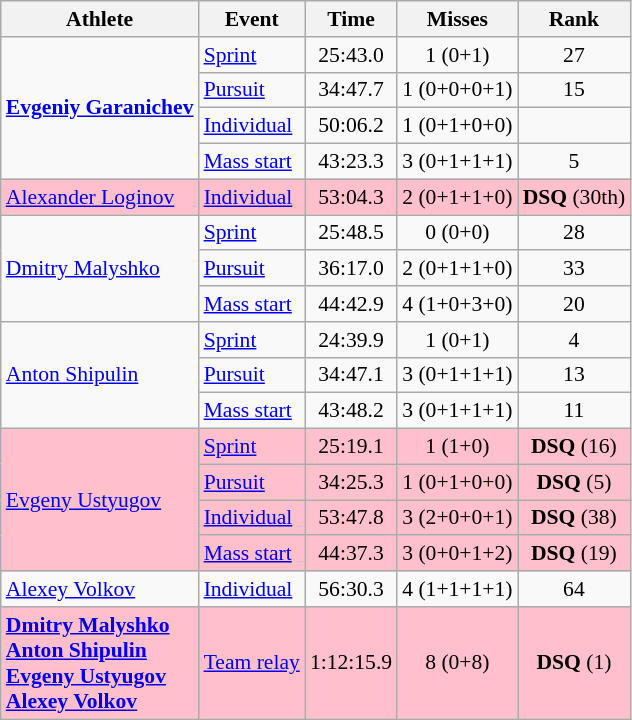<table class="wikitable" style="font-size:90%">
<tr>
<th>Athlete</th>
<th>Event</th>
<th>Time</th>
<th>Misses</th>
<th>Rank</th>
</tr>
<tr align=center>
<td align=left rowspan=4><strong><a href='#'>Evgeniy Garanichev</a></strong></td>
<td align=left><a href='#'>Sprint</a></td>
<td>25:43.0</td>
<td>1 (0+1)</td>
<td>27</td>
</tr>
<tr align=center>
<td align=left><a href='#'>Pursuit</a></td>
<td>34:47.7</td>
<td>1 (0+0+0+1)</td>
<td>15</td>
</tr>
<tr align=center>
<td align=left><a href='#'>Individual</a></td>
<td>50:06.2</td>
<td>1 (0+1+0+0)</td>
<td></td>
</tr>
<tr align=center>
<td align=left><a href='#'>Mass start</a></td>
<td>43:23.3</td>
<td>3 (0+1+1+1)</td>
<td>5</td>
</tr>
<tr align=center bgcolor=pink>
<td align=left><a href='#'>Alexander Loginov</a></td>
<td align=left><a href='#'>Individual</a></td>
<td>53:04.3</td>
<td>2 (0+1+1+0)</td>
<td><strong>DSQ</strong> (30th)</td>
</tr>
<tr align=center>
<td align=left rowspan=3><a href='#'>Dmitry Malyshko</a></td>
<td align=left><a href='#'>Sprint</a></td>
<td>25:48.5</td>
<td>0 (0+0)</td>
<td>28</td>
</tr>
<tr align=center>
<td align=left><a href='#'>Pursuit</a></td>
<td>36:17.0</td>
<td>2 (0+1+1+0)</td>
<td>33</td>
</tr>
<tr align=center>
<td align=left><a href='#'>Mass start</a></td>
<td>44:42.9</td>
<td>4 (1+0+3+0)</td>
<td>20</td>
</tr>
<tr align=center>
<td align=left rowspan=3><a href='#'>Anton Shipulin</a></td>
<td align=left><a href='#'>Sprint</a></td>
<td>24:39.9</td>
<td>1 (0+1)</td>
<td>4</td>
</tr>
<tr align=center>
<td align=left><a href='#'>Pursuit</a></td>
<td>34:47.1</td>
<td>3 (0+1+1+1)</td>
<td>13</td>
</tr>
<tr align=center>
<td align=left><a href='#'>Mass start</a></td>
<td>43:48.2</td>
<td>3 (0+1+1+1)</td>
<td>11</td>
</tr>
<tr align=center bgcolor=pink>
<td align=left rowspan=4><a href='#'>Evgeny Ustyugov</a></td>
<td align=left><a href='#'>Sprint</a></td>
<td>25:19.1</td>
<td>1 (1+0)</td>
<td><strong>DSQ</strong> (16)</td>
</tr>
<tr align=center bgcolor=pink>
<td align=left><a href='#'>Pursuit</a></td>
<td>34:25.3</td>
<td>1 (0+1+0+0)</td>
<td><strong>DSQ</strong> (5)</td>
</tr>
<tr align=center bgcolor=pink>
<td align=left><a href='#'>Individual</a></td>
<td>53:47.8</td>
<td>3 (2+0+0+1)</td>
<td><strong>DSQ</strong> (38)</td>
</tr>
<tr align=center bgcolor=pink>
<td align=left><a href='#'>Mass start</a></td>
<td>44:37.3</td>
<td>3 (0+0+1+2)</td>
<td><strong>DSQ</strong> (19)</td>
</tr>
<tr align=center>
<td align=left><a href='#'>Alexey Volkov</a></td>
<td align=left><a href='#'>Individual</a></td>
<td>56:30.3</td>
<td>4 (1+1+1+1)</td>
<td>64</td>
</tr>
<tr align=center bgcolor=pink>
<td align=left><strong><a href='#'>Dmitry Malyshko</a><br><a href='#'>Anton Shipulin</a><br><a href='#'>Evgeny Ustyugov</a><br><a href='#'>Alexey Volkov</a></strong></td>
<td align=left><a href='#'>Team relay</a></td>
<td>1:12:15.9</td>
<td>8 (0+8)</td>
<td><strong>DSQ</strong> (1)</td>
</tr>
</table>
